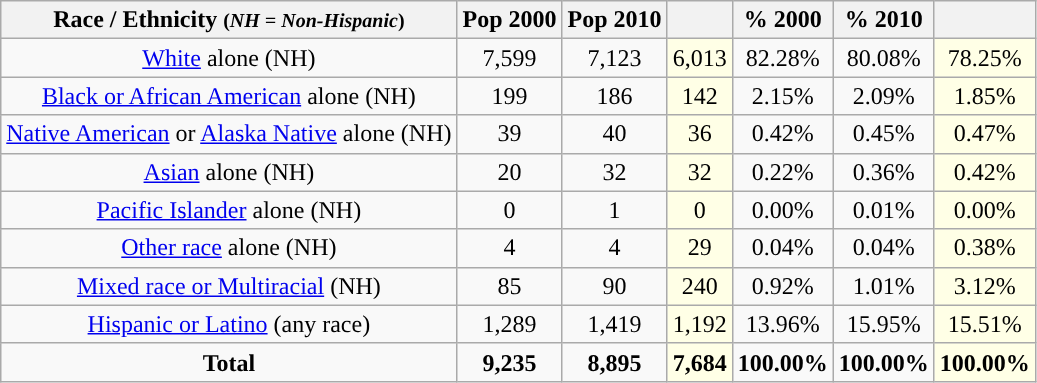<table class="wikitable" style="text-align:center;">
<tr>
<th>Race / Ethnicity <small>(<em>NH = Non-Hispanic</em>)</small></th>
<th>Pop 2000</th>
<th>Pop 2010</th>
<th></th>
<th>% 2000</th>
<th>% 2010</th>
<th></th>
</tr>
<tr>
<td><a href='#'>White</a> alone (NH)</td>
<td>7,599</td>
<td>7,123</td>
<td style='background: #ffffe6;'>6,013</td>
<td>82.28%</td>
<td>80.08%</td>
<td style='background: #ffffe6;'>78.25%</td>
</tr>
<tr>
<td><a href='#'>Black or African American</a> alone (NH)</td>
<td>199</td>
<td>186</td>
<td style='background: #ffffe6;'>142</td>
<td>2.15%</td>
<td>2.09%</td>
<td style='background: #ffffe6;'>1.85%</td>
</tr>
<tr>
<td><a href='#'>Native American</a> or <a href='#'>Alaska Native</a> alone (NH)</td>
<td>39</td>
<td>40</td>
<td style='background: #ffffe6;'>36</td>
<td>0.42%</td>
<td>0.45%</td>
<td style='background: #ffffe6;'>0.47%</td>
</tr>
<tr>
<td><a href='#'>Asian</a> alone (NH)</td>
<td>20</td>
<td>32</td>
<td style='background: #ffffe6;'>32</td>
<td>0.22%</td>
<td>0.36%</td>
<td style='background: #ffffe6;'>0.42%</td>
</tr>
<tr>
<td><a href='#'>Pacific Islander</a> alone (NH)</td>
<td>0</td>
<td>1</td>
<td style='background: #ffffe6;'>0</td>
<td>0.00%</td>
<td>0.01%</td>
<td style='background: #ffffe6;'>0.00%</td>
</tr>
<tr>
<td><a href='#'>Other race</a> alone (NH)</td>
<td>4</td>
<td>4</td>
<td style='background: #ffffe6;'>29</td>
<td>0.04%</td>
<td>0.04%</td>
<td style='background: #ffffe6;'>0.38%</td>
</tr>
<tr>
<td><a href='#'>Mixed race or Multiracial</a> (NH)</td>
<td>85</td>
<td>90</td>
<td style='background: #ffffe6;'>240</td>
<td>0.92%</td>
<td>1.01%</td>
<td style='background: #ffffe6;'>3.12%</td>
</tr>
<tr>
<td><a href='#'>Hispanic or Latino</a> (any race)</td>
<td>1,289</td>
<td>1,419</td>
<td style='background: #ffffe6;'>1,192</td>
<td>13.96%</td>
<td>15.95%</td>
<td style='background: #ffffe6;'>15.51%</td>
</tr>
<tr>
<td><strong>Total</strong></td>
<td><strong>9,235</strong></td>
<td><strong>8,895</strong></td>
<td style='background: #ffffe6;'><strong>7,684</strong></td>
<td><strong>100.00%</strong></td>
<td><strong>100.00%</strong></td>
<td style='background: #ffffe6;'><strong>100.00%</strong></td>
</tr>
</table>
